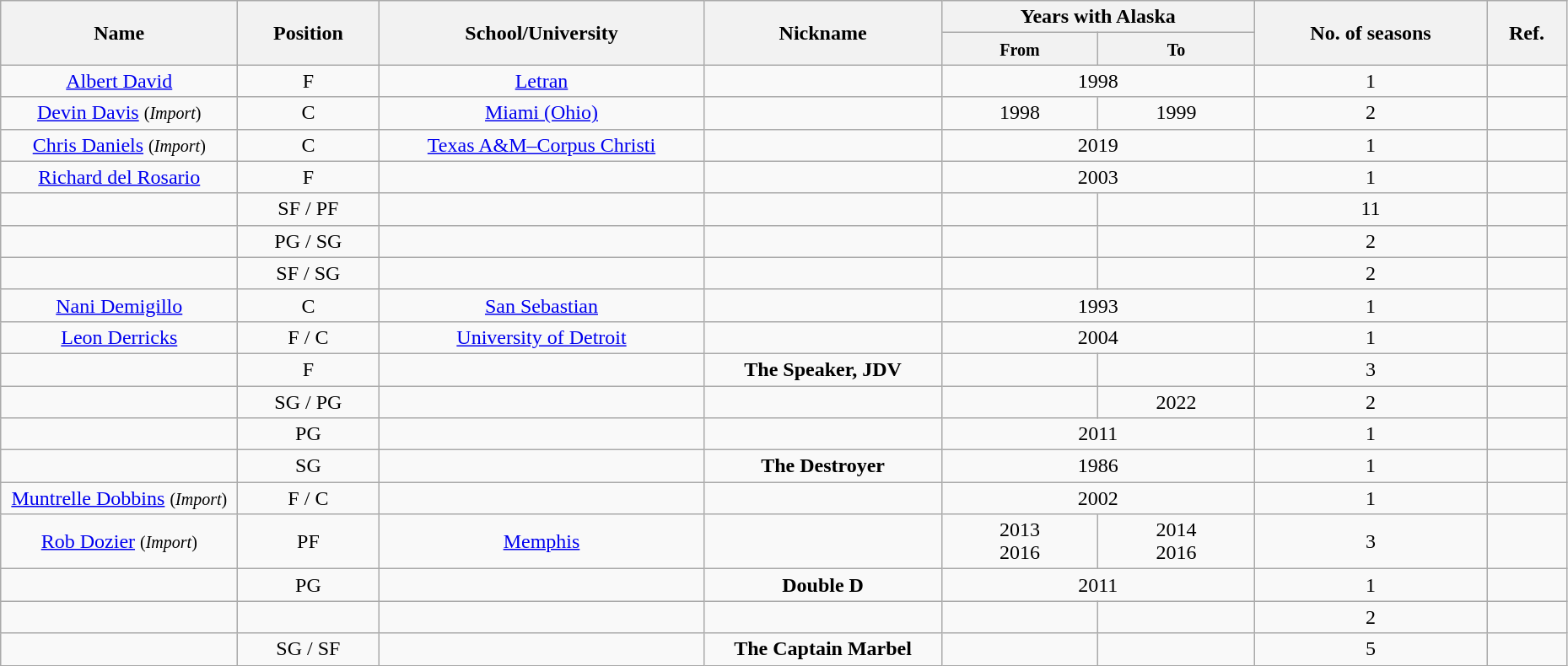<table class="wikitable sortable" style="text-align:center" width="98%">
<tr>
<th style="width:180px;" rowspan="2">Name</th>
<th rowspan="2">Position</th>
<th style="width:250px;" rowspan="2">School/University</th>
<th style="width:180px;" rowspan="2">Nickname</th>
<th style="width:180px; text-align:center;" colspan="2">Years with Alaska</th>
<th rowspan="2">No. of seasons</th>
<th rowspan="2"; class=unsortable>Ref.</th>
</tr>
<tr>
<th style="width:10%; text-align:center;"><small>From</small></th>
<th style="width:10%; text-align:center;"><small>To</small></th>
</tr>
<tr>
<td><a href='#'>Albert David</a></td>
<td>F</td>
<td><a href='#'>Letran</a></td>
<td></td>
<td colspan="2">1998</td>
<td>1</td>
<td></td>
</tr>
<tr>
<td><a href='#'>Devin Davis</a> <small>(<em>Import</em>)</small></td>
<td>C</td>
<td><a href='#'>Miami (Ohio)</a></td>
<td></td>
<td>1998</td>
<td>1999</td>
<td>2</td>
<td></td>
</tr>
<tr>
<td><a href='#'>Chris Daniels</a> <small>(<em>Import</em>)</small></td>
<td>C</td>
<td><a href='#'>Texas A&M–Corpus Christi</a></td>
<td></td>
<td colspan="2">2019</td>
<td>1</td>
<td></td>
</tr>
<tr>
<td><a href='#'>Richard del Rosario</a></td>
<td>F</td>
<td></td>
<td></td>
<td colspan="2">2003</td>
<td>1</td>
<td></td>
</tr>
<tr>
<td></td>
<td>SF / PF</td>
<td></td>
<td></td>
<td></td>
<td></td>
<td>11</td>
<td></td>
</tr>
<tr>
<td></td>
<td>PG / SG</td>
<td></td>
<td></td>
<td></td>
<td></td>
<td>2</td>
<td></td>
</tr>
<tr>
<td></td>
<td>SF / SG</td>
<td></td>
<td></td>
<td></td>
<td></td>
<td>2</td>
<td></td>
</tr>
<tr>
<td><a href='#'>Nani Demigillo</a></td>
<td>C</td>
<td><a href='#'>San Sebastian</a></td>
<td></td>
<td colspan="2">1993</td>
<td>1</td>
<td></td>
</tr>
<tr>
<td><a href='#'>Leon Derricks</a></td>
<td>F / C</td>
<td><a href='#'>University of Detroit</a></td>
<td></td>
<td colspan="2">2004</td>
<td>1</td>
<td></td>
</tr>
<tr>
<td></td>
<td>F</td>
<td></td>
<td><strong>The Speaker, JDV</strong></td>
<td></td>
<td></td>
<td>3</td>
<td></td>
</tr>
<tr>
<td></td>
<td>SG / PG</td>
<td></td>
<td></td>
<td></td>
<td>2022</td>
<td>2</td>
<td></td>
</tr>
<tr>
<td></td>
<td>PG</td>
<td></td>
<td></td>
<td colspan="2">2011</td>
<td>1</td>
<td></td>
</tr>
<tr>
<td></td>
<td>SG</td>
<td></td>
<td><strong>The Destroyer</strong></td>
<td colspan="2">1986</td>
<td>1</td>
<td></td>
</tr>
<tr>
<td><a href='#'>Muntrelle Dobbins</a> <small>(<em>Import</em>)</small></td>
<td>F / C</td>
<td></td>
<td></td>
<td colspan="2">2002</td>
<td>1</td>
<td></td>
</tr>
<tr>
<td><a href='#'>Rob Dozier</a> <small>(<em>Import</em>)</small></td>
<td>PF</td>
<td><a href='#'>Memphis</a></td>
<td></td>
<td>2013<br>2016</td>
<td>2014<br>2016</td>
<td>3</td>
<td></td>
</tr>
<tr>
<td></td>
<td>PG</td>
<td></td>
<td><strong>Double D</strong></td>
<td colspan="2">2011</td>
<td>1</td>
<td></td>
</tr>
<tr>
<td></td>
<td></td>
<td></td>
<td></td>
<td></td>
<td></td>
<td>2</td>
<td></td>
</tr>
<tr>
<td><br></td>
<td>SG / SF</td>
<td></td>
<td><strong>The Captain Marbel</strong></td>
<td></td>
<td></td>
<td>5</td>
<td></td>
</tr>
</table>
